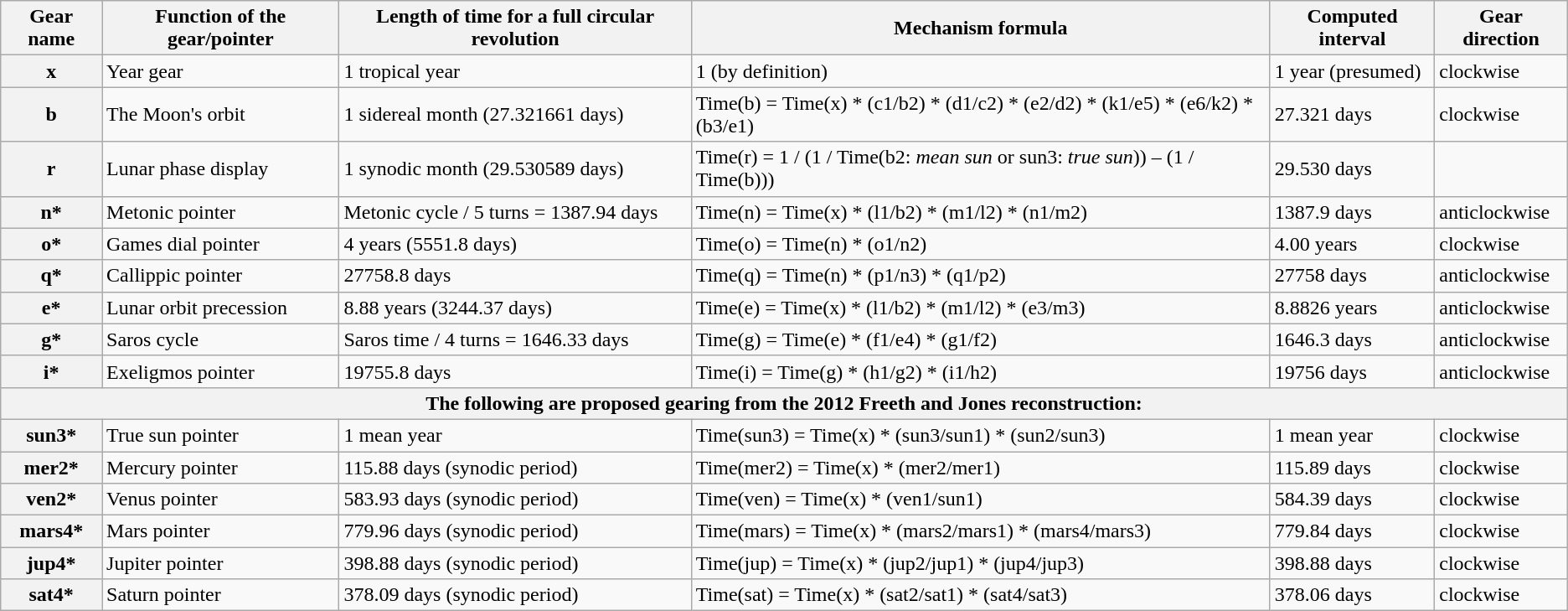<table class="wikitable">
<tr>
<th>Gear name</th>
<th>Function of the gear/pointer</th>
<th>Length of time for a full circular revolution</th>
<th>Mechanism formula</th>
<th>Computed interval</th>
<th>Gear direction</th>
</tr>
<tr>
<th>x</th>
<td>Year gear</td>
<td>1 tropical year</td>
<td>1 (by definition)</td>
<td>1 year (presumed)</td>
<td>clockwise</td>
</tr>
<tr>
<th>b</th>
<td>The Moon's orbit</td>
<td>1 sidereal month (27.321661 days)</td>
<td>Time(b) = Time(x) * (c1/b2) * (d1/c2) * (e2/d2) * (k1/e5) * (e6/k2) * (b3/e1)</td>
<td>27.321 days</td>
<td>clockwise</td>
</tr>
<tr>
<th>r</th>
<td>Lunar phase display</td>
<td>1 synodic month (29.530589 days)</td>
<td>Time(r) = 1 / (1 / Time(b2: <em>mean sun</em> or sun3: <em>true sun</em>)) – (1 / Time(b)))</td>
<td>29.530 days</td>
<td></td>
</tr>
<tr>
<th>n*</th>
<td>Metonic pointer</td>
<td>Metonic cycle / 5 turns = 1387.94 days</td>
<td>Time(n) = Time(x) * (l1/b2) * (m1/l2) * (n1/m2)</td>
<td>1387.9 days</td>
<td>anticlockwise</td>
</tr>
<tr>
<th>o*</th>
<td>Games dial pointer</td>
<td>4 years (5551.8 days)</td>
<td>Time(o) = Time(n) * (o1/n2)</td>
<td>4.00 years</td>
<td>clockwise</td>
</tr>
<tr>
<th>q*</th>
<td>Callippic pointer</td>
<td>27758.8 days</td>
<td>Time(q) = Time(n) * (p1/n3) * (q1/p2)</td>
<td>27758 days</td>
<td>anticlockwise</td>
</tr>
<tr>
<th>e*</th>
<td>Lunar orbit precession</td>
<td>8.88 years (3244.37 days)</td>
<td>Time(e) = Time(x) * (l1/b2) * (m1/l2) * (e3/m3)</td>
<td>8.8826 years</td>
<td>anticlockwise</td>
</tr>
<tr>
<th>g*</th>
<td>Saros cycle</td>
<td>Saros time / 4 turns = 1646.33 days</td>
<td>Time(g) = Time(e) * (f1/e4) * (g1/f2)</td>
<td>1646.3 days</td>
<td>anticlockwise</td>
</tr>
<tr>
<th>i*</th>
<td>Exeligmos pointer</td>
<td>19755.8 days</td>
<td>Time(i) = Time(g) * (h1/g2) * (i1/h2)</td>
<td>19756 days</td>
<td>anticlockwise</td>
</tr>
<tr>
<th colspan="6" style="text-align: center;">The following are proposed gearing from the 2012 Freeth and Jones reconstruction:</th>
</tr>
<tr>
<th>sun3*</th>
<td>True sun pointer</td>
<td>1 mean year</td>
<td>Time(sun3) = Time(x) * (sun3/sun1) * (sun2/sun3)</td>
<td>1 mean year</td>
<td>clockwise</td>
</tr>
<tr>
<th>mer2*</th>
<td>Mercury pointer</td>
<td>115.88 days (synodic period)</td>
<td>Time(mer2) = Time(x) * (mer2/mer1)</td>
<td>115.89 days</td>
<td>clockwise</td>
</tr>
<tr>
<th>ven2*</th>
<td>Venus pointer</td>
<td>583.93 days (synodic period)</td>
<td>Time(ven) = Time(x) * (ven1/sun1)</td>
<td>584.39 days</td>
<td>clockwise</td>
</tr>
<tr>
<th>mars4*</th>
<td>Mars pointer</td>
<td>779.96 days (synodic period)</td>
<td>Time(mars) = Time(x) * (mars2/mars1) * (mars4/mars3)</td>
<td>779.84 days</td>
<td>clockwise</td>
</tr>
<tr>
<th>jup4*</th>
<td>Jupiter pointer</td>
<td>398.88 days (synodic period)</td>
<td>Time(jup) = Time(x) * (jup2/jup1) * (jup4/jup3)</td>
<td>398.88 days</td>
<td>clockwise</td>
</tr>
<tr>
<th>sat4*</th>
<td>Saturn pointer</td>
<td>378.09 days (synodic period)</td>
<td>Time(sat) = Time(x) * (sat2/sat1) * (sat4/sat3)</td>
<td>378.06 days</td>
<td>clockwise</td>
</tr>
</table>
